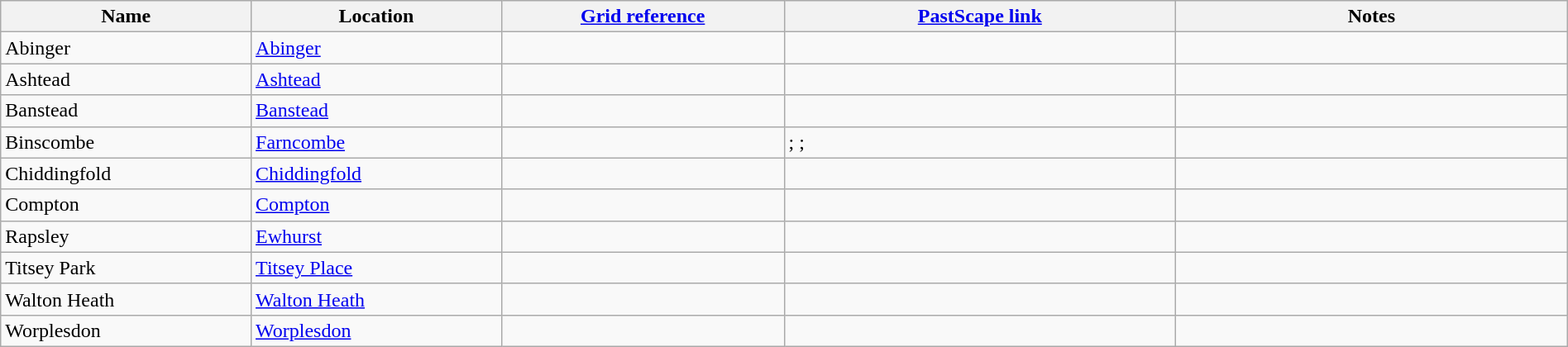<table class="wikitable sortable" border="1" style="width: 100%">
<tr>
<th scope="col">Name</th>
<th scope="col">Location</th>
<th scope="col"><a href='#'>Grid reference</a></th>
<th scope="col" class="unsortable" width="25%"><a href='#'>PastScape link</a></th>
<th scope="col" class="unsortable" width="25%">Notes</th>
</tr>
<tr>
<td>Abinger</td>
<td><a href='#'>Abinger</a></td>
<td></td>
<td></td>
<td></td>
</tr>
<tr>
<td>Ashtead</td>
<td><a href='#'>Ashtead</a></td>
<td></td>
<td></td>
<td></td>
</tr>
<tr>
<td>Banstead</td>
<td><a href='#'>Banstead</a></td>
<td></td>
<td></td>
<td></td>
</tr>
<tr>
<td>Binscombe</td>
<td><a href='#'>Farncombe</a></td>
<td></td>
<td>; ; </td>
<td></td>
</tr>
<tr>
<td>Chiddingfold</td>
<td><a href='#'>Chiddingfold</a></td>
<td></td>
<td></td>
<td></td>
</tr>
<tr>
<td>Compton</td>
<td><a href='#'>Compton</a></td>
<td></td>
<td></td>
<td></td>
</tr>
<tr>
<td>Rapsley</td>
<td><a href='#'>Ewhurst</a></td>
<td></td>
<td></td>
<td></td>
</tr>
<tr>
<td>Titsey Park</td>
<td><a href='#'>Titsey Place</a></td>
<td></td>
<td></td>
<td></td>
</tr>
<tr>
<td>Walton Heath</td>
<td><a href='#'>Walton Heath</a></td>
<td></td>
<td></td>
<td></td>
</tr>
<tr>
<td>Worplesdon</td>
<td><a href='#'>Worplesdon</a></td>
<td></td>
<td></td>
<td></td>
</tr>
</table>
